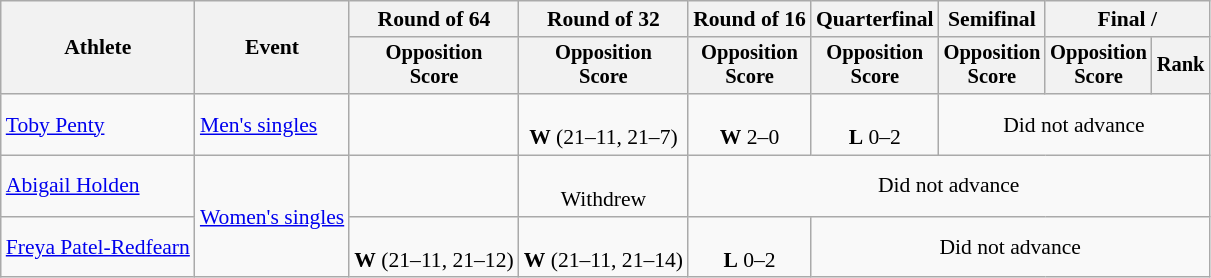<table class=wikitable style="font-size:90%">
<tr>
<th rowspan=2>Athlete</th>
<th rowspan=2>Event</th>
<th>Round of 64</th>
<th>Round of 32</th>
<th>Round of 16</th>
<th>Quarterfinal</th>
<th>Semifinal</th>
<th colspan=2>Final / </th>
</tr>
<tr style="font-size:95%">
<th>Opposition<br>Score</th>
<th>Opposition<br>Score</th>
<th>Opposition<br>Score</th>
<th>Opposition<br>Score</th>
<th>Opposition<br>Score</th>
<th>Opposition<br>Score</th>
<th>Rank</th>
</tr>
<tr align=center>
<td align=left><a href='#'>Toby Penty</a></td>
<td align=left><a href='#'>Men's singles</a></td>
<td></td>
<td><br><strong>W</strong> (21–11, 21–7)</td>
<td><br><strong>W</strong> 2–0</td>
<td><br><strong>L</strong> 0–2</td>
<td colspan=3>Did not advance</td>
</tr>
<tr align=center>
<td align=left><a href='#'>Abigail Holden</a></td>
<td align=left rowspan=2><a href='#'>Women's singles</a></td>
<td></td>
<td><br>Withdrew</td>
<td colspan=5>Did not advance</td>
</tr>
<tr align=center>
<td align=left><a href='#'>Freya Patel-Redfearn</a></td>
<td><br><strong>W</strong> (21–11, 21–12)</td>
<td><br><strong>W</strong> (21–11, 21–14)</td>
<td><br><strong>L</strong> 0–2</td>
<td colspan=4>Did not advance</td>
</tr>
</table>
